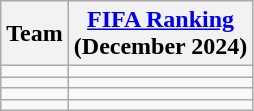<table class="wikitable sortable" style="text-align: left;">
<tr>
<th>Team</th>
<th><a href='#'>FIFA Ranking</a><br>(December 2024)</th>
</tr>
<tr>
<td></td>
<td></td>
</tr>
<tr>
<td></td>
<td></td>
</tr>
<tr>
<td></td>
<td></td>
</tr>
<tr>
<td></td>
<td></td>
</tr>
</table>
